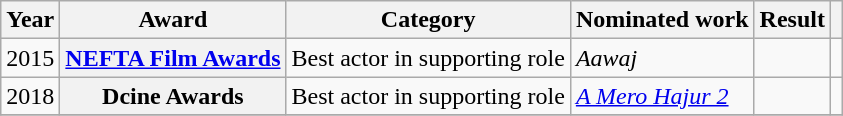<table class="wikitable plainrowheaders sortable">
<tr>
<th>Year</th>
<th>Award</th>
<th>Category</th>
<th>Nominated work</th>
<th>Result</th>
<th class="unsortable"></th>
</tr>
<tr>
<td>2015</td>
<th scope="row"><a href='#'>NEFTA Film Awards</a></th>
<td>Best actor in supporting role</td>
<td><em>Aawaj</em></td>
<td></td>
<td style="text-align:center;"></td>
</tr>
<tr>
<td>2018</td>
<th scope="row">Dcine Awards</th>
<td>Best actor in supporting role</td>
<td><em><a href='#'>A Mero Hajur 2</a></em></td>
<td></td>
<td style="text-align:center;"></td>
</tr>
<tr>
</tr>
</table>
